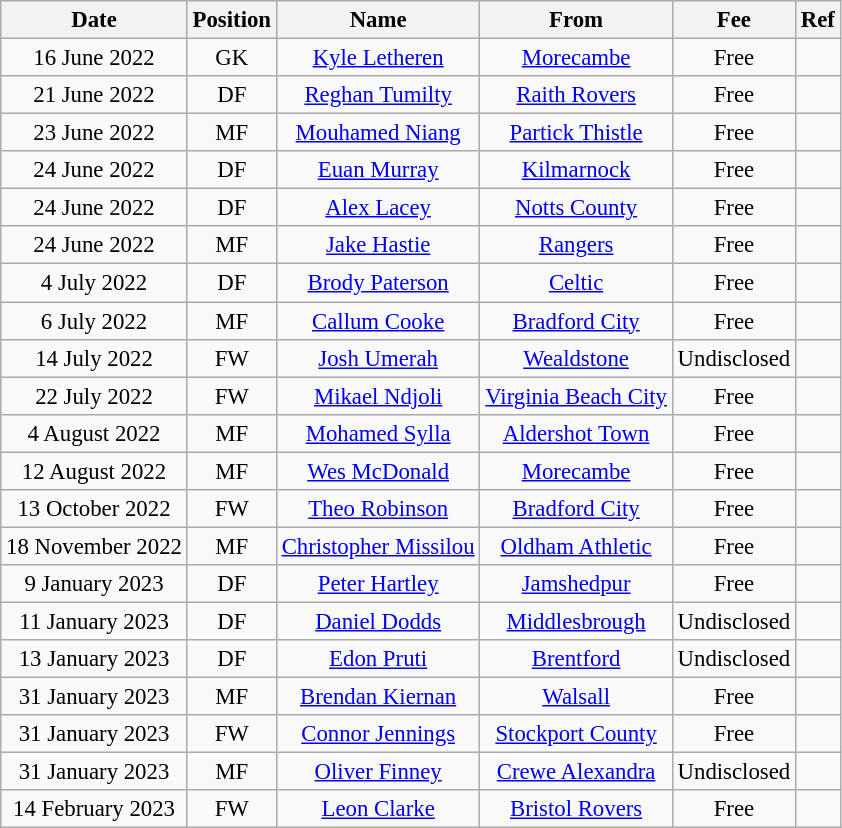<table class="wikitable" style="font-size: 95%; text-align: center;">
<tr>
<th>Date</th>
<th>Position</th>
<th>Name</th>
<th>From</th>
<th>Fee</th>
<th>Ref</th>
</tr>
<tr>
<td>16 June 2022</td>
<td>GK</td>
<td><a href='#'>Kyle Letheren</a></td>
<td><a href='#'>Morecambe</a></td>
<td>Free</td>
<td></td>
</tr>
<tr>
<td>21 June 2022</td>
<td>DF</td>
<td><a href='#'>Reghan Tumilty</a></td>
<td><a href='#'>Raith Rovers</a></td>
<td>Free</td>
<td></td>
</tr>
<tr>
<td>23 June 2022</td>
<td>MF</td>
<td><a href='#'>Mouhamed Niang</a></td>
<td><a href='#'>Partick Thistle</a></td>
<td>Free</td>
<td></td>
</tr>
<tr>
<td>24 June 2022</td>
<td>DF</td>
<td><a href='#'>Euan Murray</a></td>
<td><a href='#'>Kilmarnock</a></td>
<td>Free</td>
<td></td>
</tr>
<tr>
<td>24 June 2022</td>
<td>DF</td>
<td><a href='#'>Alex Lacey</a></td>
<td><a href='#'>Notts County</a></td>
<td>Free</td>
<td></td>
</tr>
<tr>
<td>24 June 2022</td>
<td>MF</td>
<td><a href='#'>Jake Hastie</a></td>
<td><a href='#'>Rangers</a></td>
<td>Free</td>
<td></td>
</tr>
<tr>
<td>4 July 2022</td>
<td>DF</td>
<td><a href='#'>Brody Paterson</a></td>
<td><a href='#'>Celtic</a></td>
<td>Free</td>
<td></td>
</tr>
<tr>
<td>6 July 2022</td>
<td>MF</td>
<td><a href='#'>Callum Cooke</a></td>
<td><a href='#'>Bradford City</a></td>
<td>Free</td>
<td></td>
</tr>
<tr>
<td>14 July 2022</td>
<td>FW</td>
<td><a href='#'>Josh Umerah</a></td>
<td><a href='#'>Wealdstone</a></td>
<td>Undisclosed</td>
<td></td>
</tr>
<tr>
<td>22 July 2022</td>
<td>FW</td>
<td><a href='#'>Mikael Ndjoli</a></td>
<td><a href='#'>Virginia Beach City</a></td>
<td>Free</td>
<td></td>
</tr>
<tr>
<td>4 August 2022</td>
<td>MF</td>
<td><a href='#'>Mohamed Sylla</a></td>
<td><a href='#'>Aldershot Town</a></td>
<td>Free</td>
<td></td>
</tr>
<tr>
<td>12 August 2022</td>
<td>MF</td>
<td><a href='#'>Wes McDonald</a></td>
<td><a href='#'>Morecambe</a></td>
<td>Free</td>
<td></td>
</tr>
<tr>
<td>13 October 2022</td>
<td>FW</td>
<td><a href='#'>Theo Robinson</a></td>
<td><a href='#'>Bradford City</a></td>
<td>Free</td>
<td></td>
</tr>
<tr>
<td>18 November 2022</td>
<td>MF</td>
<td><a href='#'>Christopher Missilou</a></td>
<td><a href='#'>Oldham Athletic</a></td>
<td>Free</td>
<td></td>
</tr>
<tr>
<td>9 January 2023</td>
<td>DF</td>
<td><a href='#'>Peter Hartley</a></td>
<td><a href='#'>Jamshedpur</a></td>
<td>Free</td>
<td></td>
</tr>
<tr>
<td>11 January 2023</td>
<td>DF</td>
<td><a href='#'>Daniel Dodds</a></td>
<td><a href='#'>Middlesbrough</a></td>
<td>Undisclosed</td>
<td></td>
</tr>
<tr>
<td>13 January 2023</td>
<td>DF</td>
<td><a href='#'>Edon Pruti</a></td>
<td><a href='#'>Brentford</a></td>
<td>Undisclosed</td>
<td></td>
</tr>
<tr>
<td>31 January 2023</td>
<td>MF</td>
<td><a href='#'>Brendan Kiernan</a></td>
<td><a href='#'>Walsall</a></td>
<td>Free</td>
<td></td>
</tr>
<tr>
<td>31 January 2023</td>
<td>FW</td>
<td><a href='#'>Connor Jennings</a></td>
<td><a href='#'>Stockport County</a></td>
<td>Free</td>
<td></td>
</tr>
<tr>
<td>31 January 2023</td>
<td>MF</td>
<td><a href='#'>Oliver Finney</a></td>
<td><a href='#'>Crewe Alexandra</a></td>
<td>Undisclosed</td>
<td></td>
</tr>
<tr>
<td>14 February 2023</td>
<td>FW</td>
<td><a href='#'>Leon Clarke</a></td>
<td><a href='#'>Bristol Rovers</a></td>
<td>Free</td>
<td></td>
</tr>
</table>
